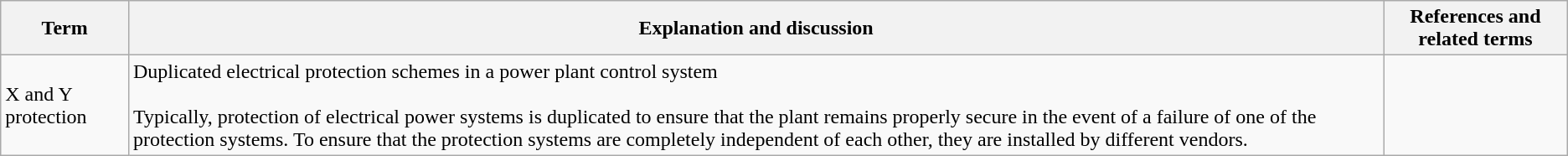<table class="wikitable">
<tr>
<th>Term</th>
<th>Explanation and discussion</th>
<th>References and related terms</th>
</tr>
<tr>
<td>X and Y protection</td>
<td>Duplicated electrical protection schemes in a power plant control system<br><br>Typically, protection of electrical power systems is duplicated to ensure that the plant remains properly secure in the event of a failure of one of the protection systems. To ensure that the protection systems are completely independent of each other, they are installed by different vendors.</td>
<td></td>
</tr>
</table>
